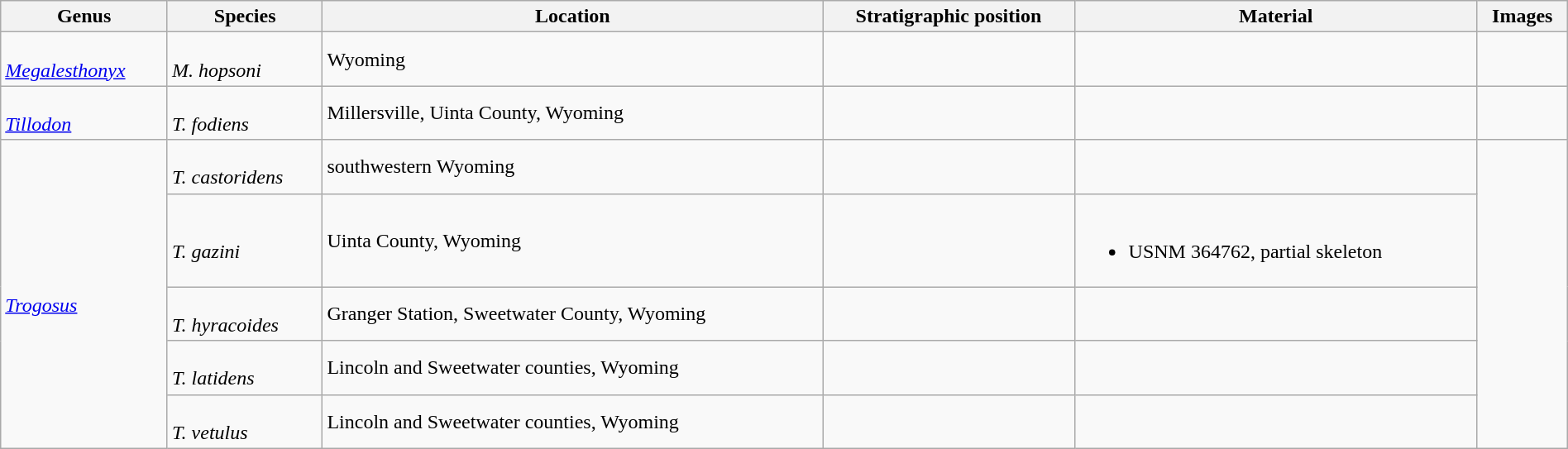<table class="wikitable sortable"  style="margin:auto; width:100%;">
<tr>
<th>Genus</th>
<th>Species</th>
<th>Location</th>
<th>Stratigraphic position</th>
<th>Material</th>
<th>Images</th>
</tr>
<tr>
<td rowspan=1><br><em><a href='#'>Megalesthonyx</a></em></td>
<td><br><em>M. hopsoni</em></td>
<td>Wyoming</td>
<td></td>
<td></td>
<td></td>
</tr>
<tr>
<td rowspan=1><br><em><a href='#'>Tillodon</a></em></td>
<td><br><em>T. fodiens</em></td>
<td>Millersville, Uinta County, Wyoming</td>
<td></td>
<td></td>
<td></td>
</tr>
<tr>
<td rowspan=5><br><em><a href='#'>Trogosus</a></em></td>
<td><br><em>T. castoridens</em></td>
<td>southwestern Wyoming</td>
<td></td>
<td></td>
<td rowspan=5></td>
</tr>
<tr>
<td><br><em>T. gazini</em></td>
<td>Uinta County, Wyoming</td>
<td></td>
<td><br><ul><li>USNM 364762, partial skeleton</li></ul></td>
</tr>
<tr>
<td><br><em>T. hyracoides</em></td>
<td>Granger Station, Sweetwater County, Wyoming</td>
<td></td>
<td></td>
</tr>
<tr>
<td><br><em>T. latidens</em></td>
<td>Lincoln and Sweetwater counties, Wyoming</td>
<td></td>
<td></td>
</tr>
<tr>
<td><br><em>T. vetulus</em></td>
<td>Lincoln and Sweetwater counties, Wyoming</td>
<td></td>
<td></td>
</tr>
</table>
